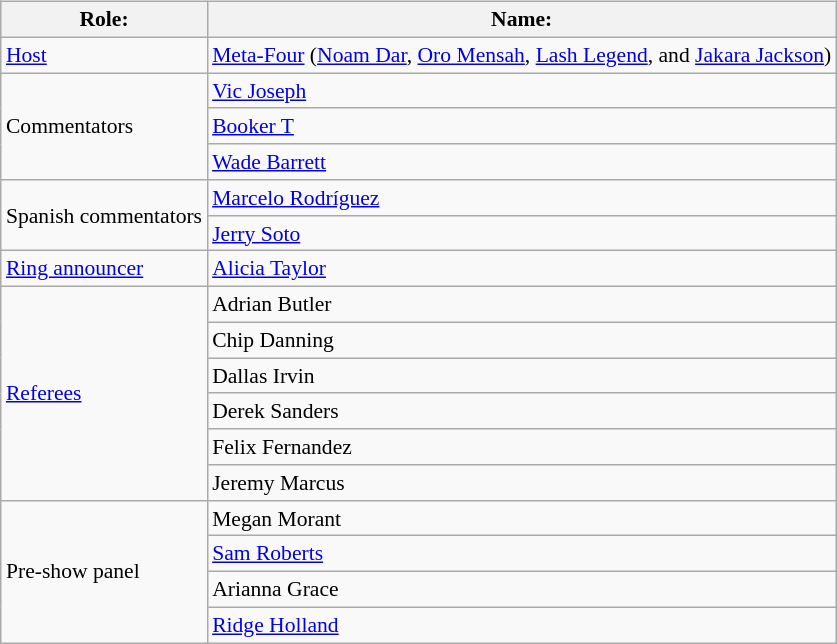<table class=wikitable style="font-size:90%; margin: 0.5em 0 0.5em 1em; float: right; clear: right;">
<tr>
<th>Role:</th>
<th>Name:</th>
</tr>
<tr>
<td rowspan=1><a href='#'>Host</a></td>
<td><a href='#'>Meta-Four</a> (<a href='#'>Noam Dar</a>, <a href='#'>Oro Mensah</a>, <a href='#'>Lash Legend</a>, and <a href='#'>Jakara Jackson</a>)</td>
</tr>
<tr>
<td rowspan="3">Commentators</td>
<td><a href='#'>Vic Joseph</a></td>
</tr>
<tr>
<td><a href='#'>Booker T</a></td>
</tr>
<tr>
<td><a href='#'>Wade Barrett</a></td>
</tr>
<tr>
<td rowspan=2>Spanish commentators</td>
<td><a href='#'>Marcelo Rodríguez</a></td>
</tr>
<tr>
<td><a href='#'>Jerry Soto</a></td>
</tr>
<tr>
<td rowspan=1><a href='#'>Ring announcer</a></td>
<td><a href='#'>Alicia Taylor</a></td>
</tr>
<tr>
<td rowspan=6><a href='#'>Referees</a></td>
<td>Adrian Butler</td>
</tr>
<tr>
<td>Chip Danning</td>
</tr>
<tr>
<td>Dallas Irvin</td>
</tr>
<tr>
<td>Derek Sanders</td>
</tr>
<tr>
<td>Felix Fernandez</td>
</tr>
<tr>
<td>Jeremy Marcus</td>
</tr>
<tr>
<td rowspan=4>Pre-show panel</td>
<td>Megan Morant</td>
</tr>
<tr>
<td><a href='#'>Sam Roberts</a></td>
</tr>
<tr>
<td>Arianna Grace</td>
</tr>
<tr>
<td><a href='#'>Ridge Holland</a></td>
</tr>
</table>
